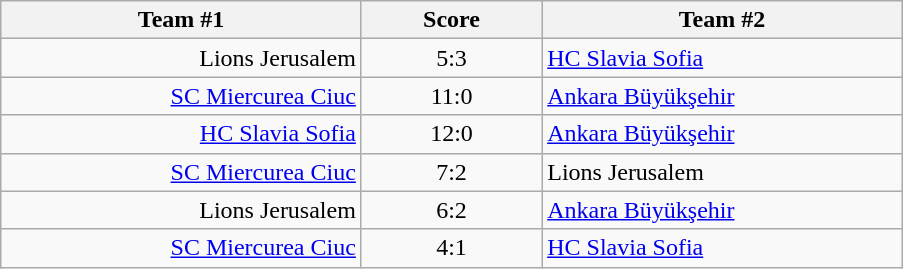<table class="wikitable" style="text-align: center;">
<tr>
<th width=22%>Team #1</th>
<th width=11%>Score</th>
<th width=22%>Team #2</th>
</tr>
<tr>
<td style="text-align: right;">Lions Jerusalem </td>
<td>5:3</td>
<td style="text-align: left;"> <a href='#'>HC Slavia Sofia</a></td>
</tr>
<tr>
<td style="text-align: right;"><a href='#'>SC Miercurea Ciuc</a> </td>
<td>11:0</td>
<td style="text-align: left;"> <a href='#'>Ankara Büyükşehir</a></td>
</tr>
<tr>
<td style="text-align: right;"><a href='#'>HC Slavia Sofia</a> </td>
<td>12:0</td>
<td style="text-align: left;"> <a href='#'>Ankara Büyükşehir</a></td>
</tr>
<tr>
<td style="text-align: right;"><a href='#'>SC Miercurea Ciuc</a> </td>
<td>7:2</td>
<td style="text-align: left;"> Lions Jerusalem</td>
</tr>
<tr>
<td style="text-align: right;">Lions Jerusalem </td>
<td>6:2</td>
<td style="text-align: left;"> <a href='#'>Ankara Büyükşehir</a></td>
</tr>
<tr>
<td style="text-align: right;"><a href='#'>SC Miercurea Ciuc</a> </td>
<td>4:1</td>
<td style="text-align: left;"> <a href='#'>HC Slavia Sofia</a></td>
</tr>
</table>
